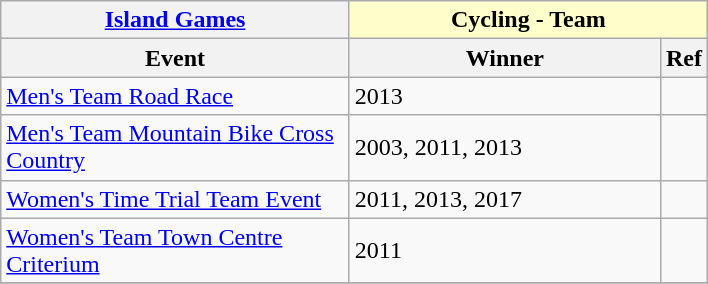<table class="wikitable collapsible collapsed">
<tr>
<th><a href='#'>Island Games</a></th>
<th colspan=2 style="background:#ffc;">Cycling - Team </th>
</tr>
<tr>
<th width=225>Event</th>
<th width=200>Winner</th>
<th>Ref</th>
</tr>
<tr>
<td><a href='#'>Men's Team Road Race</a></td>
<td>2013</td>
<td></td>
</tr>
<tr>
<td><a href='#'>Men's Team Mountain Bike Cross Country</a></td>
<td>2003, 2011, 2013</td>
<td></td>
</tr>
<tr>
<td><a href='#'>Women's Time Trial Team Event</a></td>
<td>2011, 2013, 2017</td>
<td></td>
</tr>
<tr>
<td><a href='#'>Women's Team Town Centre Criterium</a></td>
<td>2011</td>
<td></td>
</tr>
<tr>
</tr>
</table>
